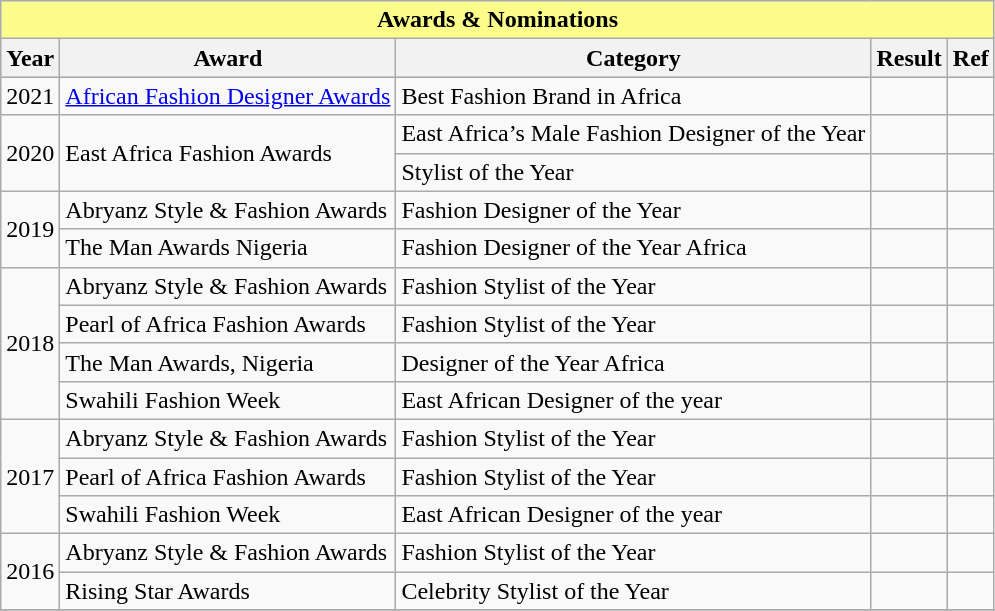<table class="wikitable" width="">
<tr>
<th colspan="6" style="background: #FBFC8A;">Awards & Nominations</th>
</tr>
<tr style="background:#ccc; text-align:center;">
<th>Year</th>
<th>Award</th>
<th>Category</th>
<th>Result</th>
<th>Ref</th>
</tr>
<tr>
<td>2021</td>
<td><a href='#'>African Fashion Designer Awards</a></td>
<td>Best Fashion Brand in Africa</td>
<td></td>
<td></td>
</tr>
<tr>
<td rowspan="2">2020</td>
<td rowspan="2">East Africa Fashion Awards</td>
<td>East Africa’s Male Fashion Designer of the Year</td>
<td></td>
<td><br></td>
</tr>
<tr>
<td>Stylist of the Year</td>
<td></td>
<td></td>
</tr>
<tr>
<td rowspan="2">2019</td>
<td>Abryanz Style & Fashion Awards</td>
<td>Fashion Designer of the Year</td>
<td></td>
<td></td>
</tr>
<tr>
<td>The Man Awards Nigeria</td>
<td>Fashion Designer of the Year Africa</td>
<td></td>
<td></td>
</tr>
<tr>
<td rowspan="4">2018</td>
<td>Abryanz Style & Fashion Awards</td>
<td>Fashion Stylist of the Year</td>
<td></td>
<td></td>
</tr>
<tr>
<td>Pearl of Africa Fashion Awards</td>
<td>Fashion Stylist of the Year</td>
<td></td>
<td></td>
</tr>
<tr>
<td>The Man Awards, Nigeria</td>
<td>Designer of the Year Africa</td>
<td></td>
<td></td>
</tr>
<tr>
<td>Swahili Fashion Week</td>
<td>East African Designer of the year</td>
<td></td>
<td></td>
</tr>
<tr>
<td rowspan="3">2017</td>
<td>Abryanz Style & Fashion Awards</td>
<td>Fashion Stylist of the Year</td>
<td></td>
<td></td>
</tr>
<tr>
<td>Pearl of Africa Fashion Awards</td>
<td>Fashion Stylist of the Year</td>
<td></td>
<td></td>
</tr>
<tr>
<td>Swahili Fashion Week</td>
<td>East African Designer of the year</td>
<td></td>
<td></td>
</tr>
<tr>
<td rowspan="2">2016</td>
<td>Abryanz Style & Fashion Awards</td>
<td>Fashion Stylist of the Year</td>
<td></td>
<td></td>
</tr>
<tr>
<td>Rising Star Awards</td>
<td>Celebrity Stylist of the Year</td>
<td></td>
<td></td>
</tr>
<tr>
</tr>
</table>
